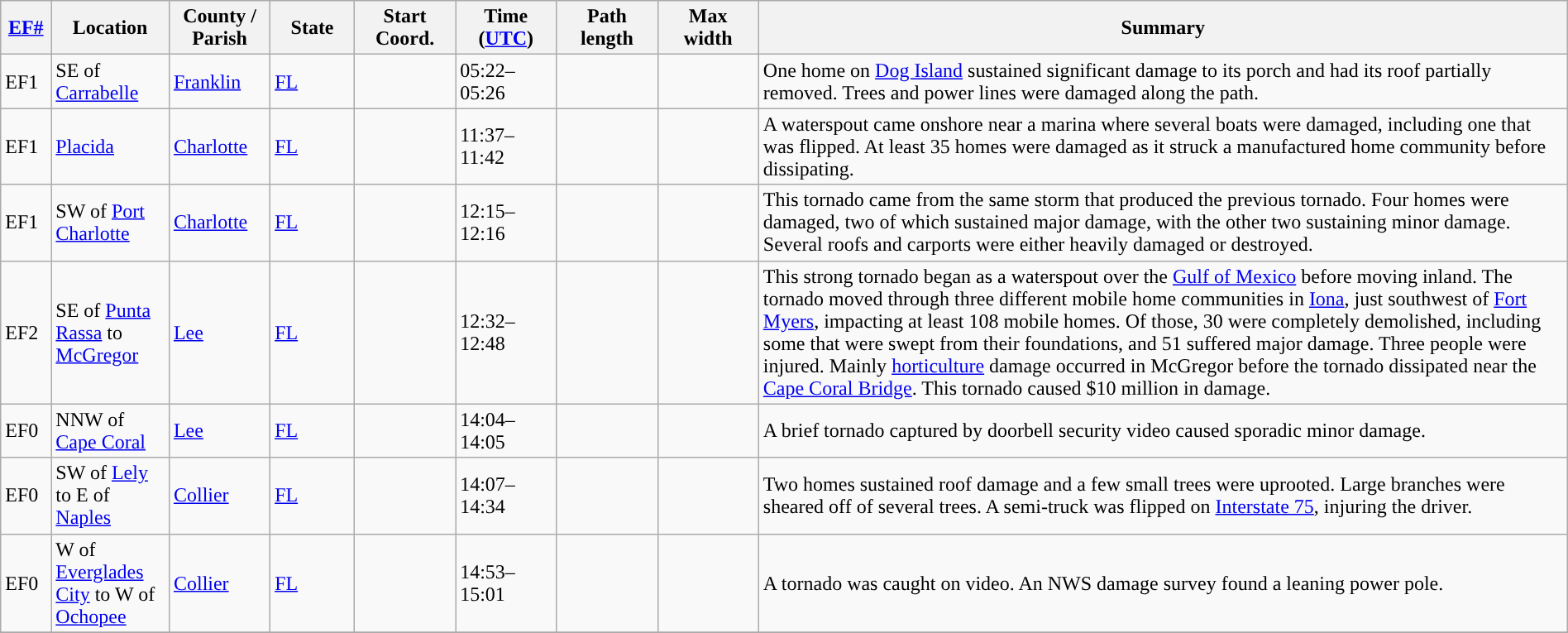<table class="wikitable sortable" style="width:100%;">
<tr>
<th scope="col"  style="width:3%; text-align:center;"><a href='#'>EF#</a></th>
<th scope="col"  style="width:7%; text-align:center;" class="unsortable">Location</th>
<th scope="col"  style="width:6%; text-align:center;" class="unsortable">County / Parish</th>
<th scope="col"  style="width:5%; text-align:center;">State</th>
<th scope="col"  style="width:6%; text-align:center;">Start Coord.</th>
<th scope="col"  style="width:6%; text-align:center;">Time (<a href='#'>UTC</a>)</th>
<th scope="col"  style="width:6%; text-align:center;">Path length</th>
<th scope="col"  style="width:6%; text-align:center;">Max width</th>
<th scope="col" class="unsortable" style="width:48%; text-align:center;">Summary</th>
</tr>
<tr>
<td>EF1</td>
<td>SE of <a href='#'>Carrabelle</a></td>
<td><a href='#'>Franklin</a></td>
<td><a href='#'>FL</a></td>
<td></td>
<td>05:22–05:26</td>
<td></td>
<td></td>
<td>One home on <a href='#'>Dog Island</a> sustained significant damage to its porch and had its roof partially removed. Trees and power lines were damaged along the path.</td>
</tr>
<tr>
<td>EF1</td>
<td><a href='#'>Placida</a></td>
<td><a href='#'>Charlotte</a></td>
<td><a href='#'>FL</a></td>
<td></td>
<td>11:37–11:42</td>
<td></td>
<td></td>
<td>A waterspout came onshore near a marina where several boats were damaged, including one that was flipped. At least 35 homes were damaged as it struck a manufactured home community before dissipating.</td>
</tr>
<tr>
<td>EF1</td>
<td>SW of <a href='#'>Port Charlotte</a></td>
<td><a href='#'>Charlotte</a></td>
<td><a href='#'>FL</a></td>
<td></td>
<td>12:15–12:16</td>
<td></td>
<td></td>
<td>This tornado came from the same storm that produced the previous tornado. Four homes were damaged, two of which sustained major damage, with the other two sustaining minor damage. Several roofs and carports were either heavily damaged or destroyed.</td>
</tr>
<tr>
<td>EF2</td>
<td>SE of <a href='#'>Punta Rassa</a> to <a href='#'>McGregor</a></td>
<td><a href='#'>Lee</a></td>
<td><a href='#'>FL</a></td>
<td></td>
<td>12:32–12:48</td>
<td></td>
<td></td>
<td>This strong tornado began as a waterspout over the <a href='#'>Gulf of Mexico</a> before moving inland. The tornado moved through three different mobile home communities in <a href='#'>Iona</a>, just southwest of <a href='#'>Fort Myers</a>, impacting at least 108 mobile homes. Of those, 30 were completely demolished, including some that were swept from their foundations, and 51 suffered major damage. Three people were injured. Mainly <a href='#'>horticulture</a> damage occurred in McGregor before the tornado dissipated near the <a href='#'>Cape Coral Bridge</a>. This tornado caused $10 million in damage.</td>
</tr>
<tr>
<td>EF0</td>
<td>NNW of <a href='#'>Cape Coral</a></td>
<td><a href='#'>Lee</a></td>
<td><a href='#'>FL</a></td>
<td></td>
<td>14:04–14:05</td>
<td></td>
<td></td>
<td>A brief tornado captured by doorbell security video caused sporadic minor damage.</td>
</tr>
<tr>
<td>EF0</td>
<td>SW of <a href='#'>Lely</a> to E of <a href='#'>Naples</a></td>
<td><a href='#'>Collier</a></td>
<td><a href='#'>FL</a></td>
<td></td>
<td>14:07–14:34</td>
<td></td>
<td></td>
<td>Two homes sustained roof damage and a few small trees were uprooted. Large branches were sheared off of several trees. A semi-truck was flipped on <a href='#'>Interstate 75</a>, injuring the driver.</td>
</tr>
<tr>
<td>EF0</td>
<td>W of <a href='#'>Everglades City</a> to W of <a href='#'>Ochopee</a></td>
<td><a href='#'>Collier</a></td>
<td><a href='#'>FL</a></td>
<td></td>
<td>14:53–15:01</td>
<td></td>
<td></td>
<td>A tornado was caught on video. An NWS damage survey found a leaning power pole.</td>
</tr>
<tr>
</tr>
</table>
